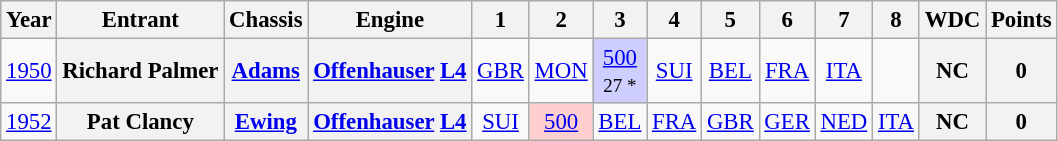<table class="wikitable" style="text-align:center; font-size:95%">
<tr>
<th>Year</th>
<th>Entrant</th>
<th>Chassis</th>
<th>Engine</th>
<th>1</th>
<th>2</th>
<th>3</th>
<th>4</th>
<th>5</th>
<th>6</th>
<th>7</th>
<th>8</th>
<th>WDC</th>
<th>Points</th>
</tr>
<tr>
<td><a href='#'>1950</a></td>
<th>Richard Palmer</th>
<th><a href='#'>Adams</a></th>
<th><a href='#'>Offenhauser</a> <a href='#'>L4</a></th>
<td><a href='#'>GBR</a></td>
<td><a href='#'>MON</a></td>
<td style="background:#CFCFFF;"><a href='#'>500</a><br><small>27 *</small></td>
<td><a href='#'>SUI</a></td>
<td><a href='#'>BEL</a></td>
<td><a href='#'>FRA</a></td>
<td><a href='#'>ITA</a></td>
<td></td>
<th>NC</th>
<th>0</th>
</tr>
<tr>
<td><a href='#'>1952</a></td>
<th>Pat Clancy</th>
<th><a href='#'>Ewing</a></th>
<th><a href='#'>Offenhauser</a> <a href='#'>L4</a></th>
<td><a href='#'>SUI</a></td>
<td style="background:#FFCFCF;"><a href='#'>500</a><br></td>
<td><a href='#'>BEL</a></td>
<td><a href='#'>FRA</a></td>
<td><a href='#'>GBR</a></td>
<td><a href='#'>GER</a></td>
<td><a href='#'>NED</a></td>
<td><a href='#'>ITA</a></td>
<th>NC</th>
<th>0</th>
</tr>
</table>
